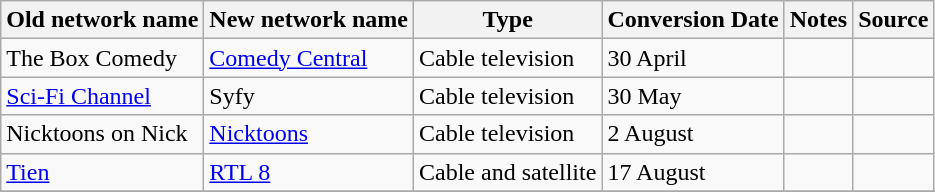<table class="wikitable">
<tr>
<th>Old network name</th>
<th>New network name</th>
<th>Type</th>
<th>Conversion Date</th>
<th>Notes</th>
<th>Source</th>
</tr>
<tr>
<td>The Box Comedy</td>
<td><a href='#'>Comedy Central</a></td>
<td>Cable television</td>
<td>30 April</td>
<td></td>
<td></td>
</tr>
<tr>
<td><a href='#'>Sci-Fi Channel</a></td>
<td>Syfy</td>
<td>Cable television</td>
<td>30 May</td>
<td></td>
<td></td>
</tr>
<tr>
<td>Nicktoons on Nick</td>
<td><a href='#'>Nicktoons</a></td>
<td>Cable television</td>
<td>2 August</td>
<td></td>
<td></td>
</tr>
<tr>
<td><a href='#'>Tien</a></td>
<td><a href='#'>RTL 8</a></td>
<td>Cable and satellite</td>
<td>17 August</td>
<td></td>
<td></td>
</tr>
<tr>
</tr>
</table>
